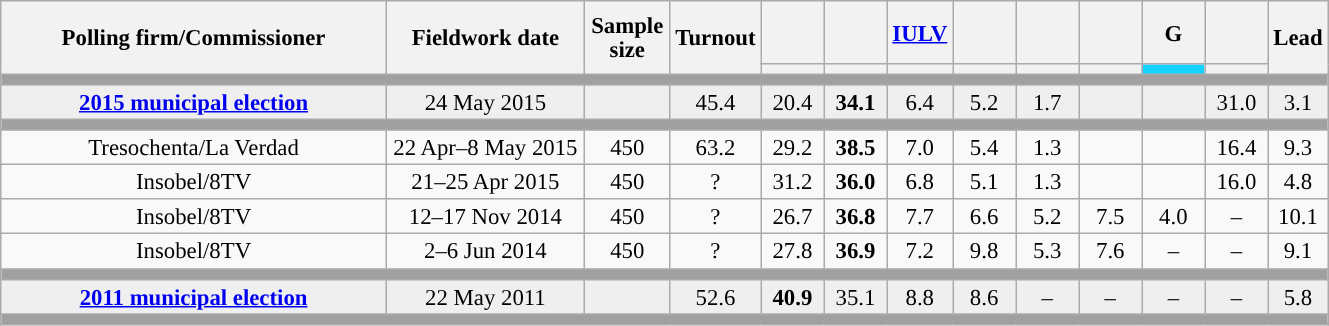<table class="wikitable collapsible collapsed" style="text-align:center; font-size:95%; line-height:16px;">
<tr style="height:42px;">
<th style="width:250px;" rowspan="2">Polling firm/Commissioner</th>
<th style="width:125px;" rowspan="2">Fieldwork date</th>
<th style="width:50px;" rowspan="2">Sample size</th>
<th style="width:45px;" rowspan="2">Turnout</th>
<th style="width:35px;"></th>
<th style="width:35px;"></th>
<th style="width:35px;"><a href='#'>IULV</a></th>
<th style="width:35px;"></th>
<th style="width:35px;"></th>
<th style="width:35px;"></th>
<th style="width:35px;">G</th>
<th style="width:35px;"></th>
<th style="width:30px;" rowspan="2">Lead</th>
</tr>
<tr>
<th style="color:inherit;background:"></th>
<th style="color:inherit;background:"></th>
<th style="color:inherit;background:"></th>
<th style="color:inherit;background:"></th>
<th style="color:inherit;background:"></th>
<th style="color:inherit;background:"></th>
<th style="color:inherit;background:#13D3FF;"></th>
<th style="color:inherit;background:"></th>
</tr>
<tr>
<td colspan="13" style="background:#A0A0A0"></td>
</tr>
<tr style="background:#EFEFEF;">
<td><strong><a href='#'>2015 municipal election</a></strong></td>
<td>24 May 2015</td>
<td></td>
<td>45.4</td>
<td>20.4<br></td>
<td><strong>34.1</strong><br></td>
<td>6.4<br></td>
<td>5.2<br></td>
<td>1.7<br></td>
<td></td>
<td></td>
<td>31.0<br></td>
<td style="background:">3.1</td>
</tr>
<tr>
<td colspan="13" style="background:#A0A0A0"></td>
</tr>
<tr>
<td>Tresochenta/La Verdad</td>
<td>22 Apr–8 May 2015</td>
<td>450</td>
<td>63.2</td>
<td>29.2<br></td>
<td><strong>38.5</strong><br></td>
<td>7.0<br></td>
<td>5.4<br></td>
<td>1.3<br></td>
<td></td>
<td></td>
<td>16.4<br></td>
<td style="background:">9.3</td>
</tr>
<tr>
<td>Insobel/8TV</td>
<td>21–25 Apr 2015</td>
<td>450</td>
<td>?</td>
<td>31.2<br></td>
<td><strong>36.0</strong><br></td>
<td>6.8<br></td>
<td>5.1<br></td>
<td>1.3<br></td>
<td></td>
<td></td>
<td>16.0<br></td>
<td style="background:">4.8</td>
</tr>
<tr>
<td>Insobel/8TV</td>
<td>12–17 Nov 2014</td>
<td>450</td>
<td>?</td>
<td>26.7<br></td>
<td><strong>36.8</strong><br></td>
<td>7.7<br></td>
<td>6.6<br></td>
<td>5.2<br></td>
<td>7.5<br></td>
<td>4.0<br></td>
<td>–</td>
<td style="background:">10.1</td>
</tr>
<tr>
<td>Insobel/8TV</td>
<td>2–6 Jun 2014</td>
<td>450</td>
<td>?</td>
<td>27.8<br></td>
<td><strong>36.9</strong><br></td>
<td>7.2<br></td>
<td>9.8<br></td>
<td>5.3<br></td>
<td>7.6<br></td>
<td>–</td>
<td>–</td>
<td style="background:">9.1</td>
</tr>
<tr>
<td colspan="13" style="background:#A0A0A0"></td>
</tr>
<tr style="background:#EFEFEF;">
<td><strong><a href='#'>2011 municipal election</a></strong></td>
<td>22 May 2011</td>
<td></td>
<td>52.6</td>
<td><strong>40.9</strong><br></td>
<td>35.1<br></td>
<td>8.8<br></td>
<td>8.6<br></td>
<td>–</td>
<td>–</td>
<td>–</td>
<td>–</td>
<td style="background:">5.8</td>
</tr>
<tr>
<td colspan="13" style="background:#A0A0A0"></td>
</tr>
</table>
